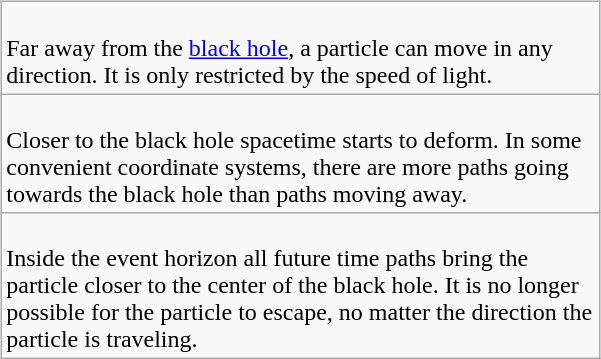<table class="wikitable" style="float:right; margin:1ex; width:400px;">
<tr>
<td><br>Far away from the <a href='#'>black hole</a>, a particle can move in any direction. It is only restricted by the speed of light.</td>
</tr>
<tr>
<td><br>Closer to the black hole spacetime starts to deform. In some convenient coordinate systems, there are more paths going towards the black hole than paths moving away.</td>
</tr>
<tr>
<td><br>Inside the event horizon all future time paths bring the particle closer to the center of the black hole. It is no longer possible for the particle to escape, no matter the direction the particle is traveling.</td>
</tr>
</table>
